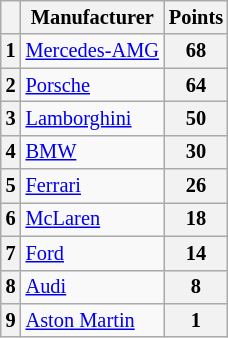<table class="wikitable" style="font-size: 85%;">
<tr>
<th></th>
<th>Manufacturer</th>
<th>Points</th>
</tr>
<tr>
<th>1</th>
<td nowrap> <a href='#'>Mercedes-AMG</a></td>
<th>68</th>
</tr>
<tr>
<th>2</th>
<td> <a href='#'>Porsche</a></td>
<th>64</th>
</tr>
<tr>
<th>3</th>
<td> <a href='#'>Lamborghini</a></td>
<th>50</th>
</tr>
<tr>
<th>4</th>
<td> <a href='#'>BMW</a></td>
<th>30</th>
</tr>
<tr>
<th>5</th>
<td> <a href='#'>Ferrari</a></td>
<th>26</th>
</tr>
<tr>
<th>6</th>
<td> <a href='#'>McLaren</a></td>
<th>18</th>
</tr>
<tr>
<th>7</th>
<td> <a href='#'>Ford</a></td>
<th>14</th>
</tr>
<tr>
<th>8</th>
<td> <a href='#'>Audi</a></td>
<th>8</th>
</tr>
<tr>
<th>9</th>
<td> <a href='#'>Aston Martin</a></td>
<th>1</th>
</tr>
</table>
